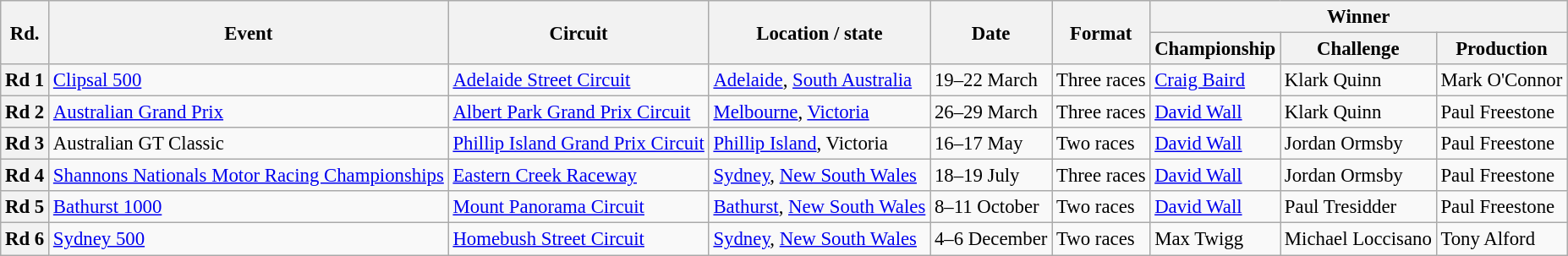<table class="wikitable" style="font-size: 95%;">
<tr>
<th rowspan=2>Rd.</th>
<th rowspan=2>Event</th>
<th rowspan=2>Circuit</th>
<th rowspan=2>Location / state</th>
<th rowspan=2>Date</th>
<th rowspan=2>Format</th>
<th colspan=3>Winner</th>
</tr>
<tr>
<th>Championship</th>
<th>Challenge</th>
<th>Production</th>
</tr>
<tr>
<th>Rd 1</th>
<td><a href='#'>Clipsal 500</a></td>
<td><a href='#'>Adelaide Street Circuit</a></td>
<td><a href='#'>Adelaide</a>, <a href='#'>South Australia</a></td>
<td>19–22 March</td>
<td>Three races</td>
<td><a href='#'>Craig Baird</a></td>
<td>Klark Quinn</td>
<td>Mark O'Connor</td>
</tr>
<tr>
<th>Rd 2</th>
<td><a href='#'>Australian Grand Prix</a></td>
<td><a href='#'>Albert Park Grand Prix Circuit</a></td>
<td><a href='#'>Melbourne</a>, <a href='#'>Victoria</a></td>
<td>26–29 March</td>
<td>Three races</td>
<td><a href='#'>David Wall</a></td>
<td>Klark Quinn</td>
<td>Paul Freestone</td>
</tr>
<tr>
<th>Rd 3</th>
<td>Australian GT Classic</td>
<td><a href='#'>Phillip Island Grand Prix Circuit</a></td>
<td><a href='#'>Phillip Island</a>, Victoria</td>
<td>16–17 May</td>
<td>Two races</td>
<td><a href='#'>David Wall</a></td>
<td>Jordan Ormsby</td>
<td>Paul Freestone</td>
</tr>
<tr>
<th>Rd 4</th>
<td><a href='#'>Shannons Nationals Motor Racing Championships</a></td>
<td><a href='#'>Eastern Creek Raceway</a></td>
<td><a href='#'>Sydney</a>, <a href='#'>New South Wales</a></td>
<td>18–19 July</td>
<td>Three races</td>
<td><a href='#'>David Wall</a></td>
<td>Jordan Ormsby</td>
<td>Paul Freestone</td>
</tr>
<tr>
<th>Rd 5</th>
<td><a href='#'>Bathurst 1000</a></td>
<td><a href='#'>Mount Panorama Circuit</a></td>
<td><a href='#'>Bathurst</a>, <a href='#'>New South Wales</a></td>
<td>8–11 October</td>
<td>Two races</td>
<td><a href='#'>David Wall</a></td>
<td>Paul Tresidder</td>
<td>Paul Freestone</td>
</tr>
<tr>
<th>Rd 6</th>
<td><a href='#'>Sydney 500</a></td>
<td><a href='#'>Homebush Street Circuit</a></td>
<td><a href='#'>Sydney</a>, <a href='#'>New South Wales</a></td>
<td>4–6 December</td>
<td>Two races</td>
<td>Max Twigg</td>
<td>Michael Loccisano</td>
<td>Tony Alford</td>
</tr>
</table>
